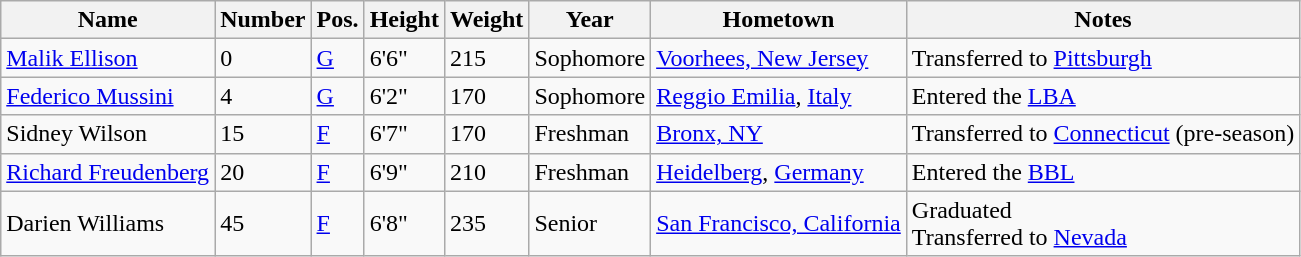<table class="wikitable sortable" border="1">
<tr>
<th>Name</th>
<th>Number</th>
<th>Pos.</th>
<th>Height</th>
<th>Weight</th>
<th>Year</th>
<th>Hometown</th>
<th class="unsortable">Notes</th>
</tr>
<tr>
<td sortname><a href='#'>Malik Ellison</a></td>
<td>0</td>
<td><a href='#'>G</a></td>
<td>6'6"</td>
<td>215</td>
<td>Sophomore</td>
<td><a href='#'>Voorhees, New Jersey</a></td>
<td>Transferred to <a href='#'>Pittsburgh</a></td>
</tr>
<tr>
<td sortname><a href='#'>Federico Mussini</a></td>
<td>4</td>
<td><a href='#'>G</a></td>
<td>6'2"</td>
<td>170</td>
<td>Sophomore</td>
<td><a href='#'>Reggio Emilia</a>, <a href='#'>Italy</a></td>
<td>Entered the <a href='#'>LBA</a></td>
</tr>
<tr>
<td sortname>Sidney Wilson</td>
<td>15</td>
<td><a href='#'>F</a></td>
<td>6'7"</td>
<td>170</td>
<td>Freshman</td>
<td><a href='#'>Bronx, NY</a></td>
<td>Transferred to <a href='#'>Connecticut</a> (pre-season)</td>
</tr>
<tr>
<td sortname><a href='#'>Richard Freudenberg</a></td>
<td>20</td>
<td><a href='#'>F</a></td>
<td>6'9"</td>
<td>210</td>
<td>Freshman</td>
<td><a href='#'>Heidelberg</a>, <a href='#'>Germany</a></td>
<td>Entered the <a href='#'>BBL</a></td>
</tr>
<tr>
<td sortname>Darien Williams</td>
<td>45</td>
<td><a href='#'>F</a></td>
<td>6'8"</td>
<td>235</td>
<td>Senior</td>
<td><a href='#'>San Francisco, California</a></td>
<td>Graduated <br>Transferred to <a href='#'>Nevada</a></td>
</tr>
</table>
